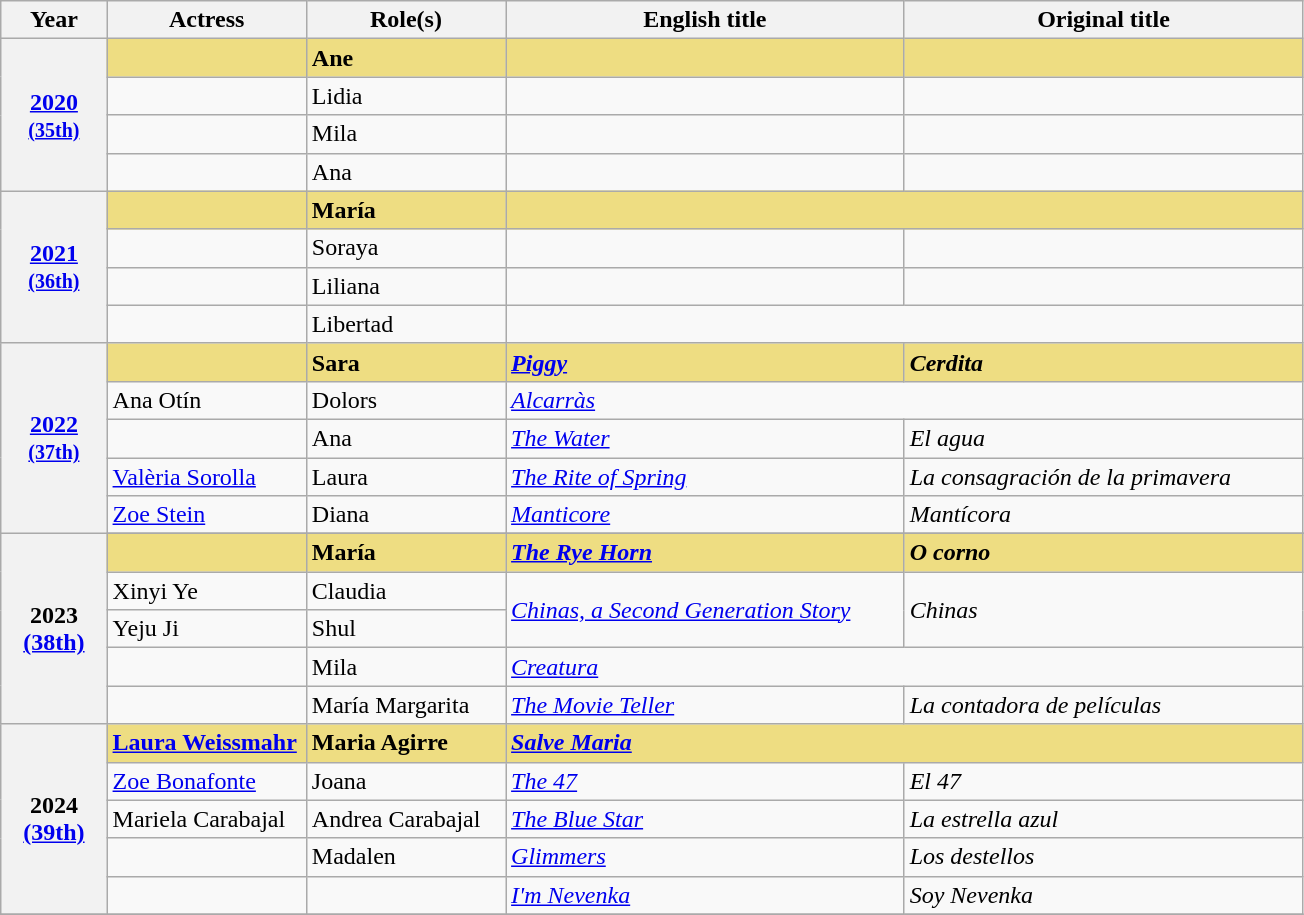<table class="wikitable sortable" style="text-align:left;">
<tr>
<th scope="col" style="width:8%;">Year</th>
<th scope="col" style="width:15%;">Actress</th>
<th scope="col" style="width:15%;">Role(s)</th>
<th scope="col" style="width:30%;">English title</th>
<th scope="col" style="width:30%;">Original title</th>
</tr>
<tr>
<th scope="row" rowspan=4 style="text-align:center"><a href='#'>2020</a> <br><small><a href='#'>(35th)</a></small><br></th>
<td style="background:#eedd82;"><strong> </strong></td>
<td style="background:#eedd82;"><strong>Ane</strong></td>
<td style="background:#eedd82;"><strong><em></em></strong></td>
<td style="background:#eedd82;"><strong><em></em></strong></td>
</tr>
<tr>
<td></td>
<td>Lidia</td>
<td><em></em></td>
<td><em></em></td>
</tr>
<tr>
<td></td>
<td>Mila</td>
<td><em></em></td>
<td><em></em></td>
</tr>
<tr>
<td></td>
<td>Ana</td>
<td><em></em></td>
<td><em></em></td>
</tr>
<tr>
<th scope="row" rowspan=4 style="text-align:center"><a href='#'>2021</a> <br><small><a href='#'>(36th)</a></small><br></th>
<td style="background:#eedd82;"><strong> </strong></td>
<td style="background:#eedd82;"><strong>María</strong></td>
<td colspan="2" style="background:#eedd82;"><strong><em></em></strong></td>
</tr>
<tr>
<td></td>
<td>Soraya</td>
<td><em></em></td>
<td><em></em></td>
</tr>
<tr>
<td></td>
<td>Liliana</td>
<td><em></em></td>
<td><em></em></td>
</tr>
<tr>
<td></td>
<td>Libertad</td>
<td colspan="2"><em></em></td>
</tr>
<tr>
<th scope="row" rowspan="5" style="text-align:center;"><a href='#'>2022</a><br><small><a href='#'>(37th)</a></small><br></th>
<td style="background:#eedd82;"><strong> </strong></td>
<td style="background:#eedd82;"><strong>Sara</strong></td>
<td style="background:#eedd82;"><strong><em><a href='#'>Piggy</a></em></strong></td>
<td style="background:#eedd82;"><strong><em>Cerdita</em></strong></td>
</tr>
<tr>
<td>Ana Otín</td>
<td>Dolors</td>
<td colspan="2"><em><a href='#'>Alcarràs</a></em></td>
</tr>
<tr>
<td></td>
<td>Ana</td>
<td><em><a href='#'>The Water</a></em></td>
<td><em>El agua</em></td>
</tr>
<tr>
<td><a href='#'>Valèria Sorolla</a></td>
<td>Laura</td>
<td><em><a href='#'>The Rite of Spring</a></em></td>
<td><em>La consagración de la primavera</em></td>
</tr>
<tr>
<td><a href='#'>Zoe Stein</a></td>
<td>Diana</td>
<td><em><a href='#'>Manticore</a></em></td>
<td><em>Mantícora</em></td>
</tr>
<tr>
<th scope="row" rowspan="6" style="text-align:center;">2023<br><a href='#'>(38th)</a><br></th>
</tr>
<tr>
<td style="background:#eedd82;"><strong> </strong></td>
<td style="background:#eedd82;"><strong>María</strong></td>
<td style="background:#eedd82;"><strong><em><a href='#'>The Rye Horn</a></em></strong></td>
<td style="background:#eedd82;"><strong><em>O corno</em></strong></td>
</tr>
<tr>
<td>Xinyi Ye</td>
<td>Claudia</td>
<td rowspan="2"><em><a href='#'>Chinas, a Second Generation Story</a></em></td>
<td rowspan="2"><em>Chinas</em></td>
</tr>
<tr>
<td>Yeju Ji</td>
<td>Shul</td>
</tr>
<tr>
<td></td>
<td>Mila</td>
<td colspan="2"><em><a href='#'>Creatura</a></em></td>
</tr>
<tr>
<td></td>
<td>María Margarita</td>
<td><em><a href='#'>The Movie Teller</a></em></td>
<td><em>La contadora de películas</em></td>
</tr>
<tr>
<th scope="row" rowspan="5" style="text-align:center;">2024<br><a href='#'>(39th)</a></th>
<td style="background:#eedd82;"><strong><a href='#'>Laura Weissmahr</a> </strong></td>
<td style="background:#eedd82;"><strong>Maria Agirre</strong></td>
<td colspan="2" style="background:#eedd82;"><strong><em><a href='#'>Salve Maria</a></em></strong></td>
</tr>
<tr>
<td><a href='#'>Zoe Bonafonte</a></td>
<td>Joana</td>
<td><em><a href='#'>The 47</a></em></td>
<td><em>El 47</em></td>
</tr>
<tr>
<td>Mariela Carabajal</td>
<td>Andrea Carabajal</td>
<td><em><a href='#'>The Blue Star</a></em></td>
<td><em>La estrella azul</em></td>
</tr>
<tr>
<td></td>
<td>Madalen</td>
<td><em><a href='#'>Glimmers</a></em></td>
<td><em>Los destellos</em></td>
</tr>
<tr>
<td></td>
<td></td>
<td><em><a href='#'>I'm Nevenka</a></em></td>
<td><em>Soy Nevenka</em></td>
</tr>
<tr>
</tr>
</table>
